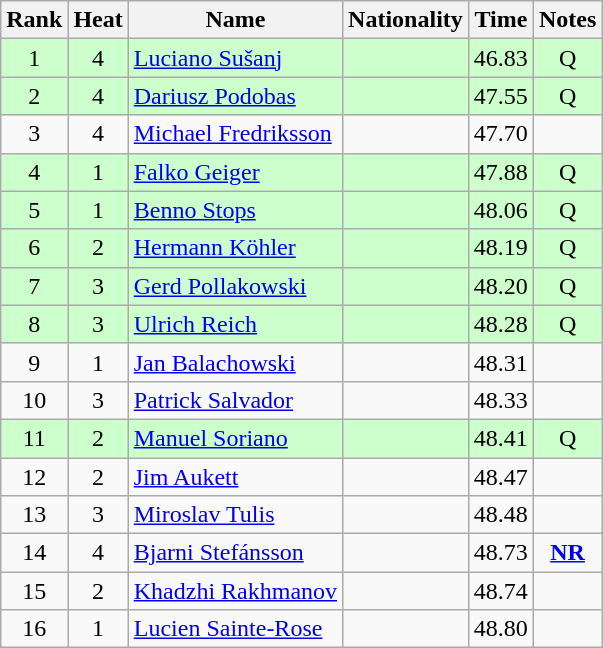<table class="wikitable sortable" style="text-align:center">
<tr>
<th>Rank</th>
<th>Heat</th>
<th>Name</th>
<th>Nationality</th>
<th>Time</th>
<th>Notes</th>
</tr>
<tr bgcolor=ccffcc>
<td>1</td>
<td>4</td>
<td align="left"><a href='#'>Luciano Sušanj</a></td>
<td align=left></td>
<td>46.83</td>
<td>Q</td>
</tr>
<tr bgcolor=ccffcc>
<td>2</td>
<td>4</td>
<td align="left"><a href='#'>Dariusz Podobas</a></td>
<td align=left></td>
<td>47.55</td>
<td>Q</td>
</tr>
<tr>
<td>3</td>
<td>4</td>
<td align="left"><a href='#'>Michael Fredriksson</a></td>
<td align=left></td>
<td>47.70</td>
<td></td>
</tr>
<tr bgcolor=ccffcc>
<td>4</td>
<td>1</td>
<td align="left"><a href='#'>Falko Geiger</a></td>
<td align=left></td>
<td>47.88</td>
<td>Q</td>
</tr>
<tr bgcolor=ccffcc>
<td>5</td>
<td>1</td>
<td align="left"><a href='#'>Benno Stops</a></td>
<td align=left></td>
<td>48.06</td>
<td>Q</td>
</tr>
<tr bgcolor=ccffcc>
<td>6</td>
<td>2</td>
<td align="left"><a href='#'>Hermann Köhler</a></td>
<td align=left></td>
<td>48.19</td>
<td>Q</td>
</tr>
<tr bgcolor=ccffcc>
<td>7</td>
<td>3</td>
<td align="left"><a href='#'>Gerd Pollakowski</a></td>
<td align=left></td>
<td>48.20</td>
<td>Q</td>
</tr>
<tr bgcolor=ccffcc>
<td>8</td>
<td>3</td>
<td align="left"><a href='#'>Ulrich Reich</a></td>
<td align=left></td>
<td>48.28</td>
<td>Q</td>
</tr>
<tr>
<td>9</td>
<td>1</td>
<td align="left"><a href='#'>Jan Balachowski</a></td>
<td align=left></td>
<td>48.31</td>
<td></td>
</tr>
<tr>
<td>10</td>
<td>3</td>
<td align="left"><a href='#'>Patrick Salvador</a></td>
<td align=left></td>
<td>48.33</td>
<td></td>
</tr>
<tr bgcolor=ccffcc>
<td>11</td>
<td>2</td>
<td align="left"><a href='#'>Manuel Soriano</a></td>
<td align=left></td>
<td>48.41</td>
<td>Q</td>
</tr>
<tr>
<td>12</td>
<td>2</td>
<td align="left"><a href='#'>Jim Aukett</a></td>
<td align=left></td>
<td>48.47</td>
<td></td>
</tr>
<tr>
<td>13</td>
<td>3</td>
<td align="left"><a href='#'>Miroslav Tulis</a></td>
<td align=left></td>
<td>48.48</td>
<td></td>
</tr>
<tr>
<td>14</td>
<td>4</td>
<td align="left"><a href='#'>Bjarni Stefánsson</a></td>
<td align=left></td>
<td>48.73</td>
<td><strong><a href='#'>NR</a></strong></td>
</tr>
<tr>
<td>15</td>
<td>2</td>
<td align="left"><a href='#'>Khadzhi Rakhmanov</a></td>
<td align=left></td>
<td>48.74</td>
<td></td>
</tr>
<tr>
<td>16</td>
<td>1</td>
<td align="left"><a href='#'>Lucien Sainte-Rose</a></td>
<td align=left></td>
<td>48.80</td>
<td></td>
</tr>
</table>
